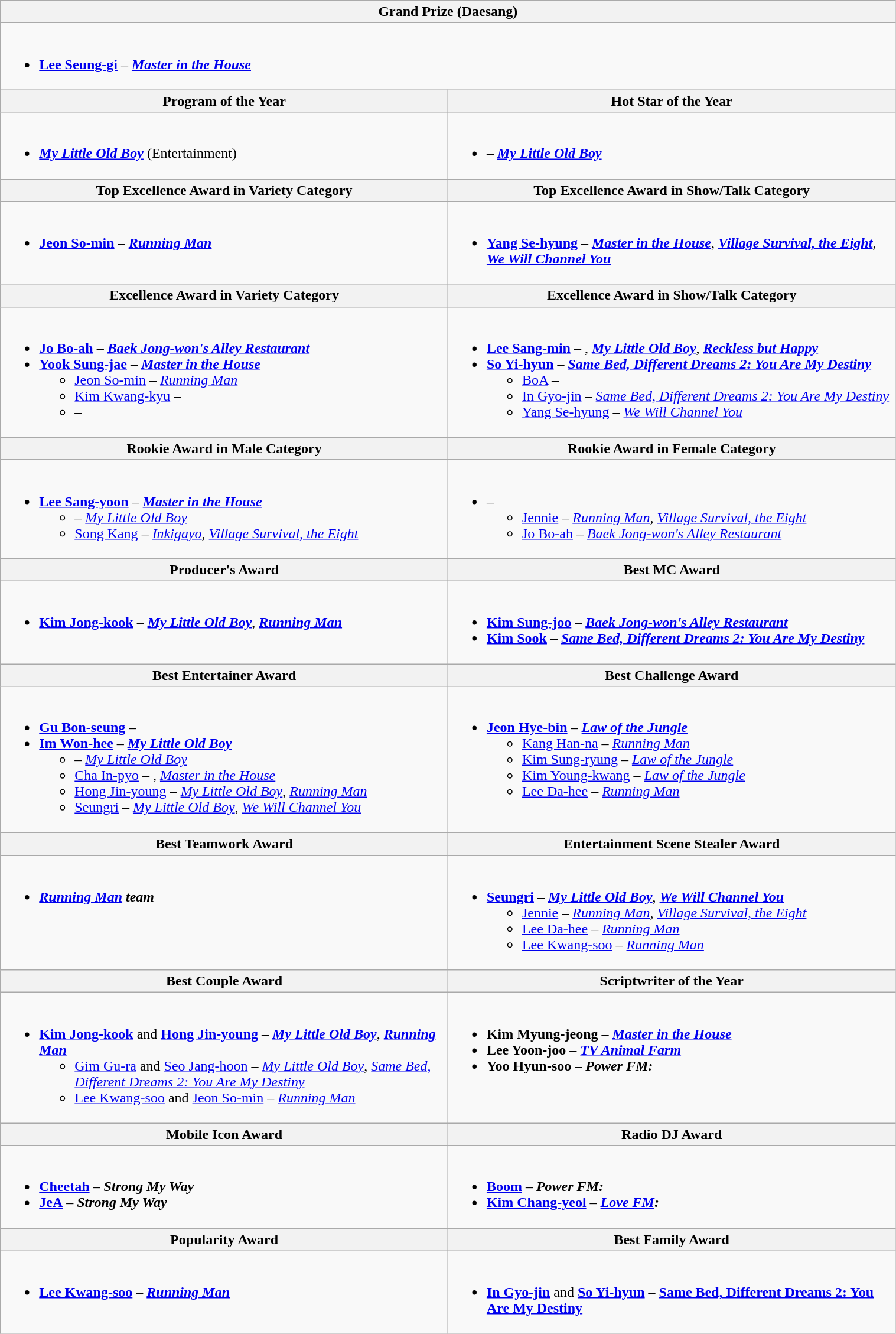<table class="wikitable" style="width:80%;">
<tr>
<th colspan="2">Grand Prize (Daesang)</th>
</tr>
<tr>
<td colspan="2" valign="top"><br><ul><li><strong><a href='#'>Lee Seung-gi</a></strong> – <strong><em><a href='#'>Master in the House</a></em></strong></li></ul></td>
</tr>
<tr>
<th width="50%">Program of the Year</th>
<th width="50%">Hot Star of the Year</th>
</tr>
<tr>
<td valign="top"><br><ul><li><strong><em><a href='#'>My Little Old Boy</a></em></strong> (Entertainment)</li></ul></td>
<td valign="top"><br><ul><li><strong></strong> – <strong><em><a href='#'>My Little Old Boy</a></em></strong></li></ul></td>
</tr>
<tr>
<th>Top Excellence Award in Variety Category</th>
<th>Top Excellence Award in Show/Talk Category</th>
</tr>
<tr>
<td valign="top"><br><ul><li><strong><a href='#'>Jeon So-min</a></strong> – <strong><em><a href='#'>Running Man</a></em></strong></li></ul></td>
<td valign="top"><br><ul><li><strong><a href='#'>Yang Se-hyung</a></strong> – <strong><em><a href='#'>Master in the House</a></em></strong>, <strong><em><a href='#'>Village Survival, the Eight</a></em></strong>, <strong><em><a href='#'>We Will Channel You</a></em></strong></li></ul></td>
</tr>
<tr>
<th>Excellence Award in Variety Category</th>
<th>Excellence Award in Show/Talk Category</th>
</tr>
<tr>
<td valign="top"><br><ul><li><strong><a href='#'>Jo Bo-ah</a></strong> – <strong><em><a href='#'>Baek Jong-won's Alley Restaurant</a></em></strong></li><li><strong><a href='#'>Yook Sung-jae</a></strong> – <strong><em><a href='#'>Master in the House</a></em></strong><ul><li><a href='#'>Jeon So-min</a> – <em><a href='#'>Running Man</a></em></li><li><a href='#'>Kim Kwang-kyu</a> – <strong><em></em></strong></li><li> – <strong><em></em></strong></li></ul></li></ul></td>
<td valign="top"><br><ul><li><strong><a href='#'>Lee Sang-min</a></strong> – <strong><em></em></strong>, <strong><em><a href='#'>My Little Old Boy</a></em></strong>, <strong><em><a href='#'>Reckless but Happy</a></em></strong></li><li><strong><a href='#'>So Yi-hyun</a></strong> – <strong><em><a href='#'>Same Bed, Different Dreams 2: You Are My Destiny</a></em></strong><ul><li><a href='#'>BoA</a> – <em></em></li><li><a href='#'>In Gyo-jin</a> – <em><a href='#'>Same Bed, Different Dreams 2: You Are My Destiny</a></em></li><li><a href='#'>Yang Se-hyung</a> – <em><a href='#'>We Will Channel You</a></em></li></ul></li></ul></td>
</tr>
<tr>
<th>Rookie Award in Male Category</th>
<th>Rookie Award in Female Category</th>
</tr>
<tr>
<td valign="top"><br><ul><li><strong><a href='#'>Lee Sang-yoon</a></strong> – <strong><em><a href='#'>Master in the House</a></em></strong><ul><li> – <em><a href='#'>My Little Old Boy</a></em></li><li><a href='#'>Song Kang</a> – <em><a href='#'>Inkigayo</a></em>, <em><a href='#'>Village Survival, the Eight</a></em></li></ul></li></ul></td>
<td valign="top"><br><ul><li><strong></strong> – <strong><em></em></strong><ul><li><a href='#'>Jennie</a> – <em><a href='#'>Running Man</a></em>, <em><a href='#'>Village Survival, the Eight</a></em></li><li><a href='#'>Jo Bo-ah</a> – <em><a href='#'>Baek Jong-won's Alley Restaurant</a></em></li></ul></li></ul></td>
</tr>
<tr>
<th>Producer's Award</th>
<th>Best MC Award</th>
</tr>
<tr>
<td valign="top"><br><ul><li><strong><a href='#'>Kim Jong-kook</a></strong> –  <strong><em><a href='#'>My Little Old Boy</a></em></strong>, <strong><em><a href='#'>Running Man</a></em></strong></li></ul></td>
<td valign="top"><br><ul><li><strong><a href='#'>Kim Sung-joo</a></strong> – <strong><em><a href='#'>Baek Jong-won's Alley Restaurant</a></em></strong></li><li><strong><a href='#'>Kim Sook</a></strong> – <strong><em><a href='#'>Same Bed, Different Dreams 2: You Are My Destiny</a></em></strong></li></ul></td>
</tr>
<tr>
<th>Best Entertainer Award</th>
<th>Best Challenge Award</th>
</tr>
<tr>
<td valign="top"><br><ul><li><strong><a href='#'>Gu Bon-seung</a></strong> – <strong><em></em></strong></li><li><strong><a href='#'>Im Won-hee</a></strong> – <strong><em><a href='#'>My Little Old Boy</a></em></strong><ul><li> – <em><a href='#'>My Little Old Boy</a></em></li><li><a href='#'>Cha In-pyo</a> – <em></em>, <em><a href='#'>Master in the House</a></em></li><li><a href='#'>Hong Jin-young</a> – <em><a href='#'>My Little Old Boy</a></em>, <em><a href='#'>Running Man</a></em></li><li><a href='#'>Seungri</a> – <em><a href='#'>My Little Old Boy</a></em>, <em><a href='#'>We Will Channel You</a></em></li></ul></li></ul></td>
<td valign="top"><br><ul><li><strong><a href='#'>Jeon Hye-bin</a></strong> – <strong><em><a href='#'>Law of the Jungle</a></em></strong><ul><li><a href='#'>Kang Han-na</a> – <em><a href='#'>Running Man</a></em></li><li><a href='#'>Kim Sung-ryung</a> – <em><a href='#'>Law of the Jungle</a></em></li><li><a href='#'>Kim Young-kwang</a> – <em><a href='#'>Law of the Jungle</a></em></li><li><a href='#'>Lee Da-hee</a> – <em><a href='#'>Running Man</a></em></li></ul></li></ul></td>
</tr>
<tr>
<th>Best Teamwork Award</th>
<th>Entertainment Scene Stealer Award</th>
</tr>
<tr>
<td valign="top"><br><ul><li><strong><em><a href='#'>Running Man</a> team</em></strong></li></ul></td>
<td valign="top"><br><ul><li><strong><a href='#'>Seungri</a></strong> – <strong><em><a href='#'>My Little Old Boy</a></em></strong>, <strong><em><a href='#'>We Will Channel You</a></em></strong><ul><li><a href='#'>Jennie</a> – <em><a href='#'>Running Man</a></em>, <em><a href='#'>Village Survival, the Eight</a></em></li><li><a href='#'>Lee Da-hee</a> – <em><a href='#'>Running Man</a></em></li><li><a href='#'>Lee Kwang-soo</a> – <em><a href='#'>Running Man</a></em></li></ul></li></ul></td>
</tr>
<tr>
<th>Best Couple Award</th>
<th>Scriptwriter of the Year</th>
</tr>
<tr>
<td valign="top"><br><ul><li><strong><a href='#'>Kim Jong-kook</a></strong> and <strong><a href='#'>Hong Jin-young</a></strong> – <strong><em><a href='#'>My Little Old Boy</a></em></strong>, <strong><em><a href='#'>Running Man</a></em></strong><ul><li><a href='#'>Gim Gu-ra</a> and <a href='#'>Seo Jang-hoon</a> – <em><a href='#'>My Little Old Boy</a></em>, <em><a href='#'>Same Bed, Different Dreams 2: You Are My Destiny</a></em></li><li><a href='#'>Lee Kwang-soo</a> and <a href='#'>Jeon So-min</a> – <em><a href='#'>Running Man</a></em></li></ul></li></ul></td>
<td valign="top"><br><ul><li><strong>Kim Myung-jeong</strong> – <strong><em><a href='#'>Master in the House</a></em></strong></li><li><strong>Lee Yoon-joo</strong> – <strong><em><a href='#'>TV Animal Farm</a></em></strong></li><li><strong>Yoo Hyun-soo</strong> – <strong><em>Power FM: </em></strong></li></ul></td>
</tr>
<tr>
<th>Mobile Icon Award</th>
<th>Radio DJ Award</th>
</tr>
<tr>
<td valign="top"><br><ul><li><strong><a href='#'>Cheetah</a></strong> – <strong><em>Strong My Way</em></strong></li><li><strong><a href='#'>JeA</a></strong> – <strong><em>Strong My Way</em></strong></li></ul></td>
<td valign="top"><br><ul><li><strong><a href='#'>Boom</a></strong> – <strong><em>Power FM: </em></strong></li><li><strong><a href='#'>Kim Chang-yeol</a></strong> – <strong><em><a href='#'>Love FM</a>: </em></strong></li></ul></td>
</tr>
<tr>
<th>Popularity Award</th>
<th>Best Family Award</th>
</tr>
<tr>
<td valign="top"><br><ul><li><strong><a href='#'>Lee Kwang-soo</a></strong> – <strong><em><a href='#'>Running Man</a></em></strong></li></ul></td>
<td valign="top"><br><ul><li><strong><a href='#'>In Gyo-jin</a></strong> and <strong><a href='#'>So Yi-hyun</a></strong> – <strong><a href='#'>Same Bed, Different Dreams 2: You Are My Destiny</a></strong></li></ul></td>
</tr>
</table>
